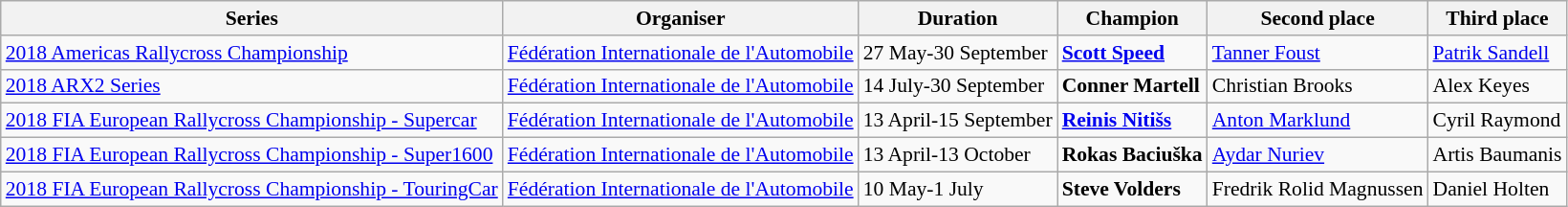<table class="wikitable" style="font-size:90%">
<tr>
<th>Series</th>
<th>Organiser</th>
<th>Duration</th>
<th> Champion</th>
<th> Second place</th>
<th> Third place</th>
</tr>
<tr>
<td><a href='#'>2018 Americas Rallycross Championship</a></td>
<td> <a href='#'>Fédération Internationale de l'Automobile</a></td>
<td>27 May-30 September</td>
<td> <strong><a href='#'>Scott Speed</a></strong></td>
<td> <a href='#'>Tanner Foust</a></td>
<td> <a href='#'>Patrik Sandell</a></td>
</tr>
<tr>
<td><a href='#'>2018 ARX2 Series</a></td>
<td> <a href='#'>Fédération Internationale de l'Automobile</a></td>
<td>14 July-30 September</td>
<td> <strong>Conner Martell</strong></td>
<td> Christian Brooks</td>
<td> Alex Keyes</td>
</tr>
<tr>
<td><a href='#'>2018 FIA European Rallycross Championship - Supercar</a></td>
<td> <a href='#'>Fédération Internationale de l'Automobile</a></td>
<td>13 April-15 September</td>
<td> <strong><a href='#'>Reinis Nitišs</a></strong></td>
<td> <a href='#'>Anton Marklund</a></td>
<td> Cyril Raymond</td>
</tr>
<tr>
<td><a href='#'>2018 FIA European Rallycross Championship - Super1600</a></td>
<td> <a href='#'>Fédération Internationale de l'Automobile</a></td>
<td>13 April-13 October</td>
<td> <strong>Rokas Baciuška</strong></td>
<td> <a href='#'>Aydar Nuriev</a></td>
<td> Artis Baumanis</td>
</tr>
<tr>
<td><a href='#'>2018 FIA European Rallycross Championship - TouringCar</a></td>
<td> <a href='#'>Fédération Internationale de l'Automobile</a></td>
<td>10 May-1 July</td>
<td> <strong>Steve Volders</strong></td>
<td> Fredrik Rolid Magnussen</td>
<td> Daniel Holten</td>
</tr>
</table>
